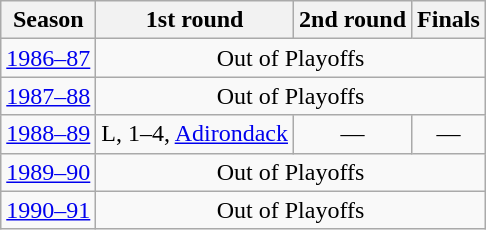<table class="wikitable" style="text-align:center">
<tr>
<th>Season</th>
<th>1st round</th>
<th>2nd round</th>
<th>Finals</th>
</tr>
<tr>
<td><a href='#'>1986–87</a></td>
<td colspan="3">Out of Playoffs</td>
</tr>
<tr>
<td><a href='#'>1987–88</a></td>
<td colspan="3">Out of Playoffs</td>
</tr>
<tr>
<td><a href='#'>1988–89</a></td>
<td>L, 1–4, <a href='#'>Adirondack</a></td>
<td>—</td>
<td>—</td>
</tr>
<tr>
<td><a href='#'>1989–90</a></td>
<td colspan="3">Out of Playoffs</td>
</tr>
<tr>
<td><a href='#'>1990–91</a></td>
<td colspan="3">Out of Playoffs</td>
</tr>
</table>
